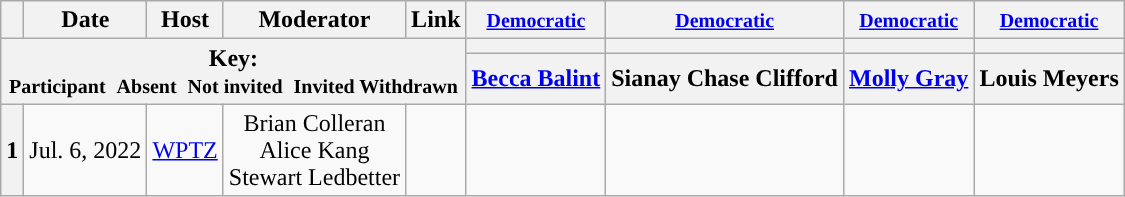<table class="wikitable" style="text-align:center;">
<tr>
<th scope="col"></th>
<th scope="col">Date</th>
<th scope="col">Host</th>
<th scope="col">Moderator</th>
<th scope="col">Link</th>
<th scope="col"><small><a href='#'>Democratic</a></small></th>
<th scope="col"><small><a href='#'>Democratic</a></small></th>
<th scope="col"><small><a href='#'>Democratic</a></small></th>
<th scope="col"><small><a href='#'>Democratic</a></small></th>
</tr>
<tr>
<th colspan="5" rowspan="2">Key:<br> <small>Participant </small>  <small>Absent </small>  <small>Not invited </small>  <small>Invited  Withdrawn</small></th>
<th scope="col" style="background:"></th>
<th scope="col" style="background:"></th>
<th scope="col" style="background:"></th>
<th scope="col" style="background:"></th>
</tr>
<tr>
<th scope="col"><a href='#'>Becca Balint</a></th>
<th scope="col">Sianay Chase Clifford</th>
<th scope="col"><a href='#'>Molly Gray</a></th>
<th scope="col">Louis Meyers</th>
</tr>
<tr>
<th>1</th>
<td style="white-space:nowrap;">Jul. 6, 2022</td>
<td style="white-space:nowrap;"><a href='#'>WPTZ</a></td>
<td style="white-space:nowrap;">Brian Colleran<br>Alice Kang<br>Stewart Ledbetter</td>
<td style="white-space:nowrap;"></td>
<td></td>
<td></td>
<td></td>
<td></td>
</tr>
</table>
